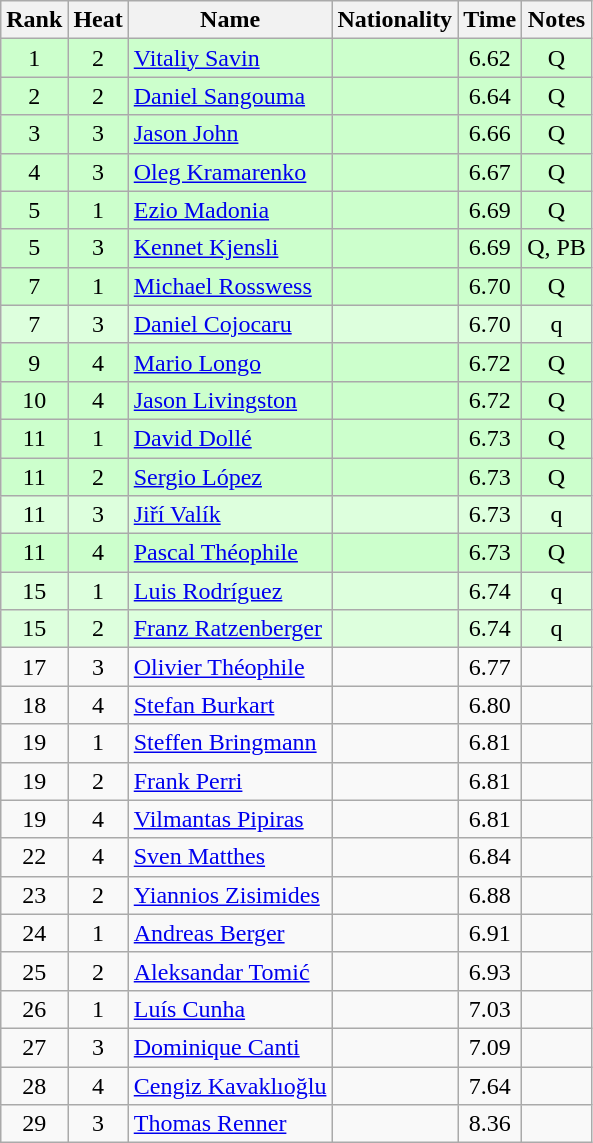<table class="wikitable sortable" style="text-align:center">
<tr>
<th>Rank</th>
<th>Heat</th>
<th>Name</th>
<th>Nationality</th>
<th>Time</th>
<th>Notes</th>
</tr>
<tr bgcolor=ccffcc>
<td>1</td>
<td>2</td>
<td align="left"><a href='#'>Vitaliy Savin</a></td>
<td align=left></td>
<td>6.62</td>
<td>Q</td>
</tr>
<tr bgcolor=ccffcc>
<td>2</td>
<td>2</td>
<td align="left"><a href='#'>Daniel Sangouma</a></td>
<td align=left></td>
<td>6.64</td>
<td>Q</td>
</tr>
<tr bgcolor=ccffcc>
<td>3</td>
<td>3</td>
<td align="left"><a href='#'>Jason John</a></td>
<td align=left></td>
<td>6.66</td>
<td>Q</td>
</tr>
<tr bgcolor=ccffcc>
<td>4</td>
<td>3</td>
<td align="left"><a href='#'>Oleg Kramarenko</a></td>
<td align=left></td>
<td>6.67</td>
<td>Q</td>
</tr>
<tr bgcolor=ccffcc>
<td>5</td>
<td>1</td>
<td align="left"><a href='#'>Ezio Madonia</a></td>
<td align=left></td>
<td>6.69</td>
<td>Q</td>
</tr>
<tr bgcolor=ccffcc>
<td>5</td>
<td>3</td>
<td align="left"><a href='#'>Kennet Kjensli</a></td>
<td align=left></td>
<td>6.69</td>
<td>Q, PB</td>
</tr>
<tr bgcolor=ccffcc>
<td>7</td>
<td>1</td>
<td align="left"><a href='#'>Michael Rosswess</a></td>
<td align=left></td>
<td>6.70</td>
<td>Q</td>
</tr>
<tr bgcolor=ddffdd>
<td>7</td>
<td>3</td>
<td align="left"><a href='#'>Daniel Cojocaru</a></td>
<td align=left></td>
<td>6.70</td>
<td>q</td>
</tr>
<tr bgcolor=ccffcc>
<td>9</td>
<td>4</td>
<td align="left"><a href='#'>Mario Longo</a></td>
<td align=left></td>
<td>6.72</td>
<td>Q</td>
</tr>
<tr bgcolor=ccffcc>
<td>10</td>
<td>4</td>
<td align="left"><a href='#'>Jason Livingston</a></td>
<td align=left></td>
<td>6.72</td>
<td>Q</td>
</tr>
<tr bgcolor=ccffcc>
<td>11</td>
<td>1</td>
<td align="left"><a href='#'>David Dollé</a></td>
<td align=left></td>
<td>6.73</td>
<td>Q</td>
</tr>
<tr bgcolor=ccffcc>
<td>11</td>
<td>2</td>
<td align="left"><a href='#'>Sergio López</a></td>
<td align=left></td>
<td>6.73</td>
<td>Q</td>
</tr>
<tr bgcolor=ddffdd>
<td>11</td>
<td>3</td>
<td align="left"><a href='#'>Jiří Valík</a></td>
<td align=left></td>
<td>6.73</td>
<td>q</td>
</tr>
<tr bgcolor=ccffcc>
<td>11</td>
<td>4</td>
<td align="left"><a href='#'>Pascal Théophile</a></td>
<td align=left></td>
<td>6.73</td>
<td>Q</td>
</tr>
<tr bgcolor=ddffdd>
<td>15</td>
<td>1</td>
<td align="left"><a href='#'>Luis Rodríguez</a></td>
<td align=left></td>
<td>6.74</td>
<td>q</td>
</tr>
<tr bgcolor=ddffdd>
<td>15</td>
<td>2</td>
<td align="left"><a href='#'>Franz Ratzenberger</a></td>
<td align=left></td>
<td>6.74</td>
<td>q</td>
</tr>
<tr>
<td>17</td>
<td>3</td>
<td align="left"><a href='#'>Olivier Théophile</a></td>
<td align=left></td>
<td>6.77</td>
<td></td>
</tr>
<tr>
<td>18</td>
<td>4</td>
<td align="left"><a href='#'>Stefan Burkart</a></td>
<td align=left></td>
<td>6.80</td>
<td></td>
</tr>
<tr>
<td>19</td>
<td>1</td>
<td align="left"><a href='#'>Steffen Bringmann</a></td>
<td align=left></td>
<td>6.81</td>
<td></td>
</tr>
<tr>
<td>19</td>
<td>2</td>
<td align="left"><a href='#'>Frank Perri</a></td>
<td align=left></td>
<td>6.81</td>
<td></td>
</tr>
<tr>
<td>19</td>
<td>4</td>
<td align="left"><a href='#'>Vilmantas Pipiras</a></td>
<td align=left></td>
<td>6.81</td>
<td></td>
</tr>
<tr>
<td>22</td>
<td>4</td>
<td align="left"><a href='#'>Sven Matthes</a></td>
<td align=left></td>
<td>6.84</td>
<td></td>
</tr>
<tr>
<td>23</td>
<td>2</td>
<td align="left"><a href='#'>Yiannios Zisimides</a></td>
<td align=left></td>
<td>6.88</td>
<td></td>
</tr>
<tr>
<td>24</td>
<td>1</td>
<td align="left"><a href='#'>Andreas Berger</a></td>
<td align=left></td>
<td>6.91</td>
<td></td>
</tr>
<tr>
<td>25</td>
<td>2</td>
<td align="left"><a href='#'>Aleksandar Tomić</a></td>
<td align=left></td>
<td>6.93</td>
<td></td>
</tr>
<tr>
<td>26</td>
<td>1</td>
<td align="left"><a href='#'>Luís Cunha</a></td>
<td align=left></td>
<td>7.03</td>
<td></td>
</tr>
<tr>
<td>27</td>
<td>3</td>
<td align="left"><a href='#'>Dominique Canti</a></td>
<td align=left></td>
<td>7.09</td>
<td></td>
</tr>
<tr>
<td>28</td>
<td>4</td>
<td align="left"><a href='#'>Cengiz Kavaklıoğlu</a></td>
<td align=left></td>
<td>7.64</td>
<td></td>
</tr>
<tr>
<td>29</td>
<td>3</td>
<td align="left"><a href='#'>Thomas Renner</a></td>
<td align=left></td>
<td>8.36</td>
<td></td>
</tr>
</table>
